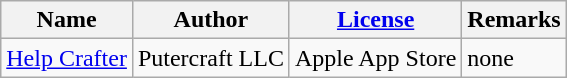<table class="wikitable sortable">
<tr>
<th>Name</th>
<th>Author</th>
<th><a href='#'>License</a></th>
<th>Remarks</th>
</tr>
<tr>
<td><a href='#'>Help Crafter</a></td>
<td>Putercraft LLC</td>
<td>Apple App Store</td>
<td>none</td>
</tr>
</table>
